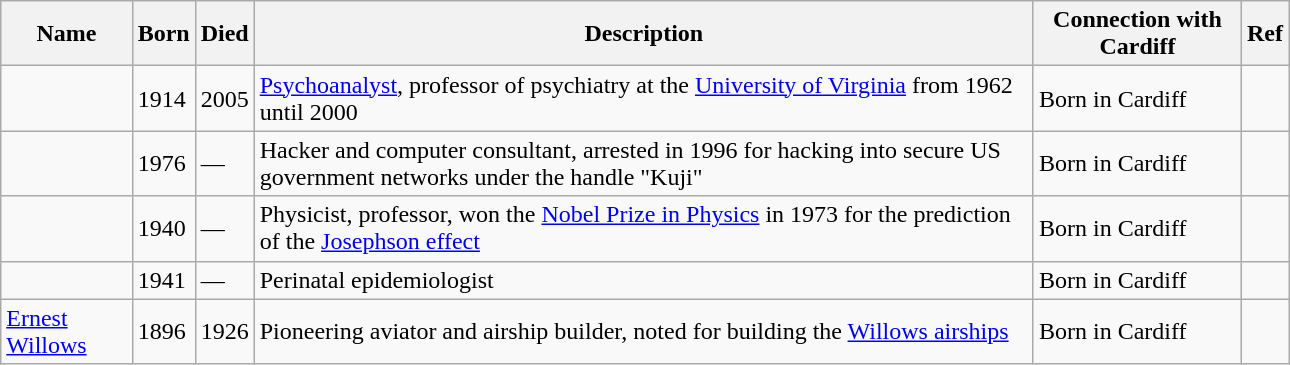<table class="sortable wikitable" style="text-align: left; width: 68%;">
<tr>
<th scope="col">Name</th>
<th scope="col">Born</th>
<th scope="col">Died</th>
<th scope="col">Description</th>
<th scope="col">Connection with Cardiff</th>
<th scope="col"><abbr>Ref</abbr></th>
</tr>
<tr>
<td></td>
<td>1914</td>
<td>2005</td>
<td><a href='#'>Psychoanalyst</a>, professor of psychiatry at the <a href='#'>University of Virginia</a> from 1962 until 2000</td>
<td>Born in Cardiff</td>
<td></td>
</tr>
<tr>
<td></td>
<td>1976</td>
<td>—</td>
<td>Hacker and computer consultant, arrested in 1996 for hacking into secure US government networks under the handle "Kuji"</td>
<td>Born in Cardiff</td>
<td></td>
</tr>
<tr>
<td></td>
<td>1940</td>
<td>—</td>
<td>Physicist, professor, won the <a href='#'>Nobel Prize in Physics</a> in 1973 for the prediction of the <a href='#'>Josephson effect</a></td>
<td>Born in Cardiff</td>
<td></td>
</tr>
<tr>
<td></td>
<td>1941</td>
<td>—</td>
<td>Perinatal epidemiologist</td>
<td>Born in Cardiff</td>
<td></td>
</tr>
<tr>
<td><a href='#'>Ernest Willows</a></td>
<td>1896</td>
<td>1926</td>
<td>Pioneering aviator and airship builder, noted for building the <a href='#'>Willows airships</a></td>
<td>Born in Cardiff</td>
<td></td>
</tr>
</table>
